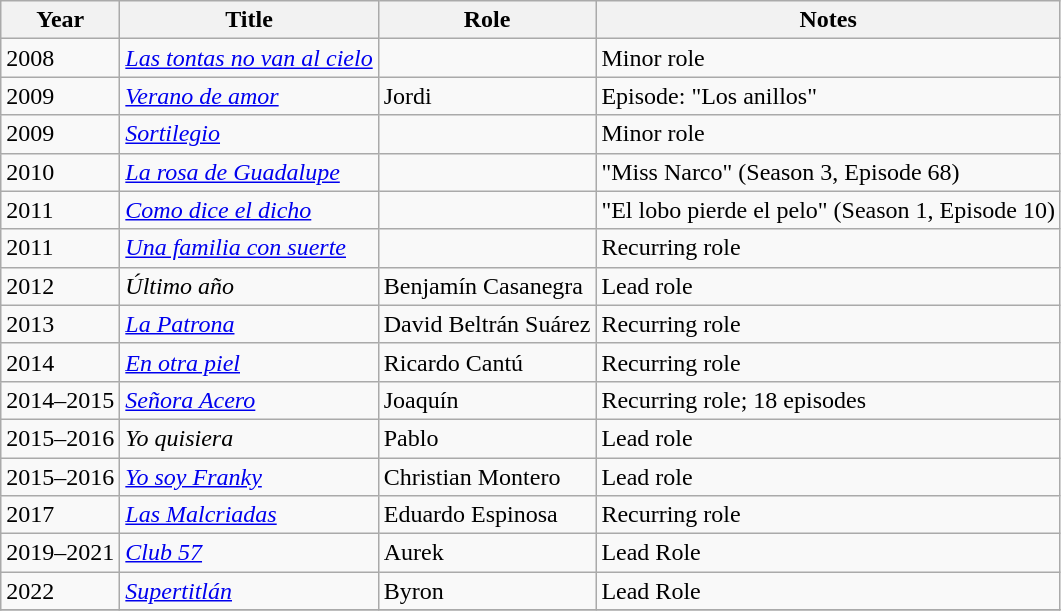<table class="wikitable">
<tr>
<th>Year</th>
<th>Title</th>
<th>Role</th>
<th>Notes</th>
</tr>
<tr>
<td>2008</td>
<td><em><a href='#'>Las tontas no van al cielo</a></em></td>
<td></td>
<td>Minor role</td>
</tr>
<tr>
<td>2009</td>
<td><em><a href='#'>Verano de amor</a></em></td>
<td>Jordi</td>
<td>Episode: "Los anillos"</td>
</tr>
<tr>
<td>2009</td>
<td><em><a href='#'>Sortilegio</a></em></td>
<td></td>
<td>Minor role</td>
</tr>
<tr>
<td>2010</td>
<td><em><a href='#'>La rosa de Guadalupe</a></em></td>
<td></td>
<td>"Miss Narco" (Season 3, Episode 68)</td>
</tr>
<tr>
<td>2011</td>
<td><em><a href='#'>Como dice el dicho</a></em></td>
<td></td>
<td>"El lobo pierde el pelo" (Season 1, Episode 10)</td>
</tr>
<tr>
<td>2011</td>
<td><em><a href='#'>Una familia con suerte</a></em></td>
<td></td>
<td>Recurring role</td>
</tr>
<tr>
<td>2012</td>
<td><em>Último año</em></td>
<td>Benjamín Casanegra</td>
<td>Lead role</td>
</tr>
<tr>
<td>2013</td>
<td><em><a href='#'>La Patrona</a></em></td>
<td>David Beltrán Suárez</td>
<td>Recurring role</td>
</tr>
<tr>
<td>2014</td>
<td><em><a href='#'>En otra piel</a></em></td>
<td>Ricardo Cantú</td>
<td>Recurring role</td>
</tr>
<tr>
<td>2014–2015</td>
<td><em><a href='#'>Señora Acero</a></em></td>
<td>Joaquín</td>
<td>Recurring role; 18 episodes</td>
</tr>
<tr>
<td>2015–2016</td>
<td><em>Yo quisiera</em></td>
<td>Pablo</td>
<td>Lead role</td>
</tr>
<tr>
<td>2015–2016</td>
<td><em><a href='#'>Yo soy Franky</a></em></td>
<td>Christian Montero</td>
<td>Lead role</td>
</tr>
<tr>
<td>2017</td>
<td><em><a href='#'>Las Malcriadas</a></em></td>
<td>Eduardo Espinosa</td>
<td>Recurring role</td>
</tr>
<tr>
<td>2019–2021</td>
<td><em><a href='#'>Club 57</a></em></td>
<td>Aurek</td>
<td>Lead Role</td>
</tr>
<tr>
<td>2022</td>
<td><em><a href='#'>Supertitlán</a></em></td>
<td>Byron</td>
<td>Lead Role</td>
</tr>
<tr>
</tr>
</table>
